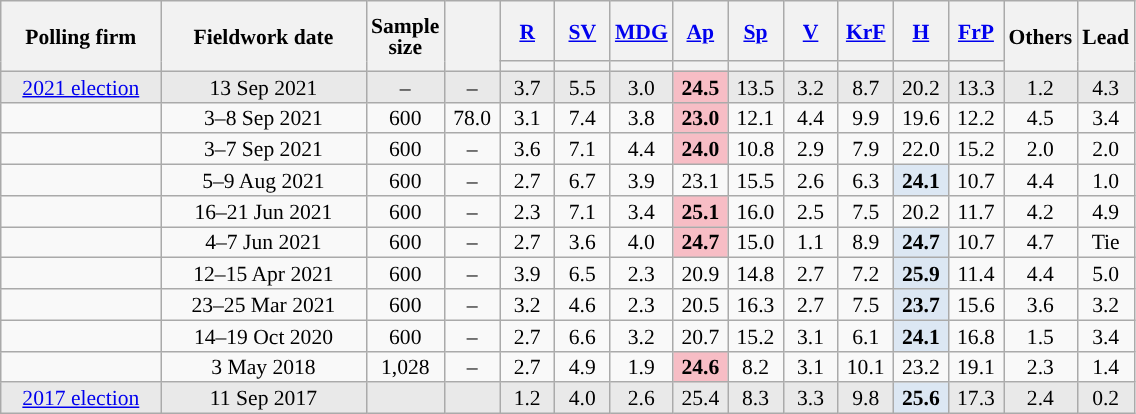<table class="wikitable mw-collapsible sortable" style="text-align:center;font-size:90%;line-height:14px;">
<tr style="height:40px;">
<th rowspan="2" style="width:100px;">Polling firm</th>
<th rowspan="2" style="width:130px;">Fieldwork date</th>
<th rowspan="2" style="width:35px;">Sample<br>size</th>
<th rowspan="2" style="width:30px;"></th>
<th class="unsortable" style="width:30px;"><a href='#'>R</a></th>
<th class="unsortable" style="width:30px;"><a href='#'>SV</a></th>
<th class="unsortable" style="width:30px;"><a href='#'>MDG</a></th>
<th class="unsortable" style="width:30px;"><a href='#'>Ap</a></th>
<th class="unsortable" style="width:30px;"><a href='#'>Sp</a></th>
<th class="unsortable" style="width:30px;"><a href='#'>V</a></th>
<th class="unsortable" style="width:30px;"><a href='#'>KrF</a></th>
<th class="unsortable" style="width:30px;"><a href='#'>H</a></th>
<th class="unsortable" style="width:30px;"><a href='#'>FrP</a></th>
<th class="unsortable" style="width:20px;" rowspan="2">Others</th>
<th rowspan="2" style="width:30px;">Lead</th>
</tr>
<tr>
<th style="background:"></th>
<th style="background:"></th>
<th style="background:"></th>
<th style="background:"></th>
<th style="background:"></th>
<th style="background:"></th>
<th style="background:"></th>
<th style="background:"></th>
<th style="background:"></th>
</tr>
<tr style="background:#E9E9E9;">
<td><a href='#'>2021 election</a></td>
<td data-sort-value="2021-09-13">13 Sep 2021</td>
<td>–</td>
<td>–</td>
<td>3.7</td>
<td>5.5</td>
<td>3.0</td>
<td style="background:#F7BDC5;"><strong>24.5</strong></td>
<td>13.5</td>
<td>3.2</td>
<td>8.7</td>
<td>20.2</td>
<td>13.3</td>
<td>1.2</td>
<td style="background:">4.3</td>
</tr>
<tr>
<td></td>
<td>3–8 Sep 2021</td>
<td>600</td>
<td>78.0</td>
<td>3.1</td>
<td>7.4</td>
<td>3.8</td>
<td style="background:#F7BDC5;"><strong>23.0</strong></td>
<td>12.1</td>
<td>4.4</td>
<td>9.9</td>
<td>19.6</td>
<td>12.2</td>
<td>4.5</td>
<td style="background:">3.4</td>
</tr>
<tr>
<td></td>
<td>3–7 Sep 2021</td>
<td>600</td>
<td>–</td>
<td>3.6</td>
<td>7.1</td>
<td>4.4</td>
<td style="background:#F7BDC5;"><strong>24.0</strong></td>
<td>10.8</td>
<td>2.9</td>
<td>7.9</td>
<td>22.0</td>
<td>15.2</td>
<td>2.0</td>
<td style="background:">2.0</td>
</tr>
<tr>
<td></td>
<td>5–9 Aug 2021</td>
<td>600</td>
<td>–</td>
<td>2.7</td>
<td>6.7</td>
<td>3.9</td>
<td>23.1</td>
<td>15.5</td>
<td>2.6</td>
<td>6.3</td>
<td style="background:#DCE7F3;"><strong>24.1</strong></td>
<td>10.7</td>
<td>4.4</td>
<td style="background:">1.0</td>
</tr>
<tr>
<td></td>
<td>16–21 Jun 2021</td>
<td>600</td>
<td>–</td>
<td>2.3</td>
<td>7.1</td>
<td>3.4</td>
<td style="background:#F7BDC5;"><strong>25.1</strong></td>
<td>16.0</td>
<td>2.5</td>
<td>7.5</td>
<td>20.2</td>
<td>11.7</td>
<td>4.2</td>
<td style="background:">4.9</td>
</tr>
<tr>
<td></td>
<td>4–7 Jun 2021</td>
<td>600</td>
<td>–</td>
<td>2.7</td>
<td>3.6</td>
<td>4.0</td>
<td style="background:#F7BDC5;"><strong>24.7</strong></td>
<td>15.0</td>
<td>1.1</td>
<td>8.9</td>
<td style="background:#DCE7F3;"><strong>24.7</strong></td>
<td>10.7</td>
<td>4.7</td>
<td data-sort-value="0">Tie</td>
</tr>
<tr>
<td></td>
<td>12–15 Apr 2021</td>
<td>600</td>
<td>–</td>
<td>3.9</td>
<td>6.5</td>
<td>2.3</td>
<td>20.9</td>
<td>14.8</td>
<td>2.7</td>
<td>7.2</td>
<td style="background:#DCE7F3;"><strong>25.9</strong></td>
<td>11.4</td>
<td>4.4</td>
<td style="background:">5.0</td>
</tr>
<tr>
<td></td>
<td>23–25 Mar 2021</td>
<td>600</td>
<td>–</td>
<td>3.2</td>
<td>4.6</td>
<td>2.3</td>
<td>20.5</td>
<td>16.3</td>
<td>2.7</td>
<td>7.5</td>
<td style="background:#DCE7F3;"><strong>23.7</strong></td>
<td>15.6</td>
<td>3.6</td>
<td style="background:">3.2</td>
</tr>
<tr>
<td></td>
<td data-sort-value="2017-12-20">14–19 Oct 2020</td>
<td>600</td>
<td>–</td>
<td>2.7</td>
<td>6.6</td>
<td>3.2</td>
<td>20.7</td>
<td>15.2</td>
<td>3.1</td>
<td>6.1</td>
<td style="background:#DCE7F3;"><strong>24.1</strong></td>
<td>16.8</td>
<td>1.5</td>
<td style="background:">3.4</td>
</tr>
<tr>
<td></td>
<td>3 May 2018</td>
<td>1,028</td>
<td>–</td>
<td>2.7</td>
<td>4.9</td>
<td>1.9</td>
<td style="background:#F7BDC5;"><strong>24.6</strong></td>
<td>8.2</td>
<td>3.1</td>
<td>10.1</td>
<td>23.2</td>
<td>19.1</td>
<td>2.3</td>
<td style="background:">1.4</td>
</tr>
<tr style="background:#E9E9E9;">
<td><a href='#'>2017 election</a></td>
<td>11 Sep 2017</td>
<td></td>
<td></td>
<td>1.2</td>
<td>4.0</td>
<td>2.6</td>
<td>25.4</td>
<td>8.3</td>
<td>3.3</td>
<td>9.8</td>
<td style="background:#DCE7F3;"><strong>25.6</strong></td>
<td>17.3</td>
<td>2.4</td>
<td style="background:">0.2</td>
</tr>
</table>
